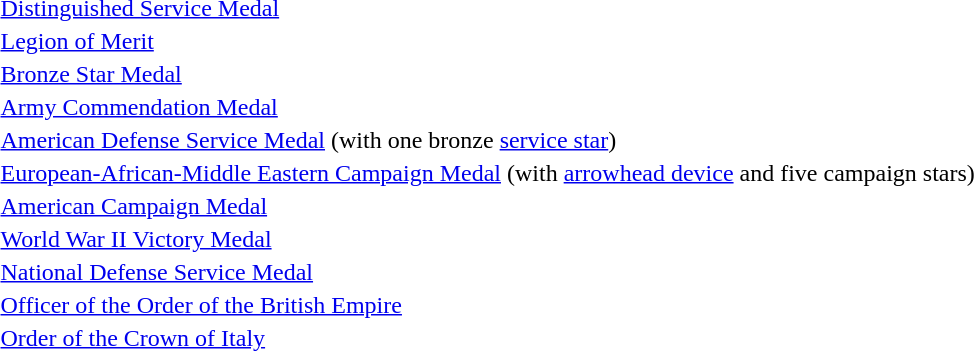<table>
<tr>
<td></td>
<td><a href='#'>Distinguished Service Medal</a></td>
</tr>
<tr>
<td></td>
<td><a href='#'>Legion of Merit</a></td>
</tr>
<tr>
<td></td>
<td><a href='#'>Bronze Star Medal</a></td>
</tr>
<tr>
<td></td>
<td><a href='#'>Army Commendation Medal</a></td>
</tr>
<tr>
<td></td>
<td><a href='#'>American Defense Service Medal</a> (with one bronze <a href='#'>service star</a>)</td>
</tr>
<tr>
<td></td>
<td><a href='#'>European-African-Middle Eastern Campaign Medal</a> (with <a href='#'>arrowhead device</a> and five campaign stars)</td>
</tr>
<tr>
<td></td>
<td><a href='#'>American Campaign Medal</a></td>
</tr>
<tr>
<td></td>
<td><a href='#'>World War II Victory Medal</a></td>
</tr>
<tr>
<td></td>
<td><a href='#'>National Defense Service Medal</a></td>
</tr>
<tr>
<td></td>
<td><a href='#'>Officer of the Order of the British Empire</a></td>
</tr>
<tr>
<td></td>
<td><a href='#'>Order of the Crown of Italy</a></td>
</tr>
</table>
